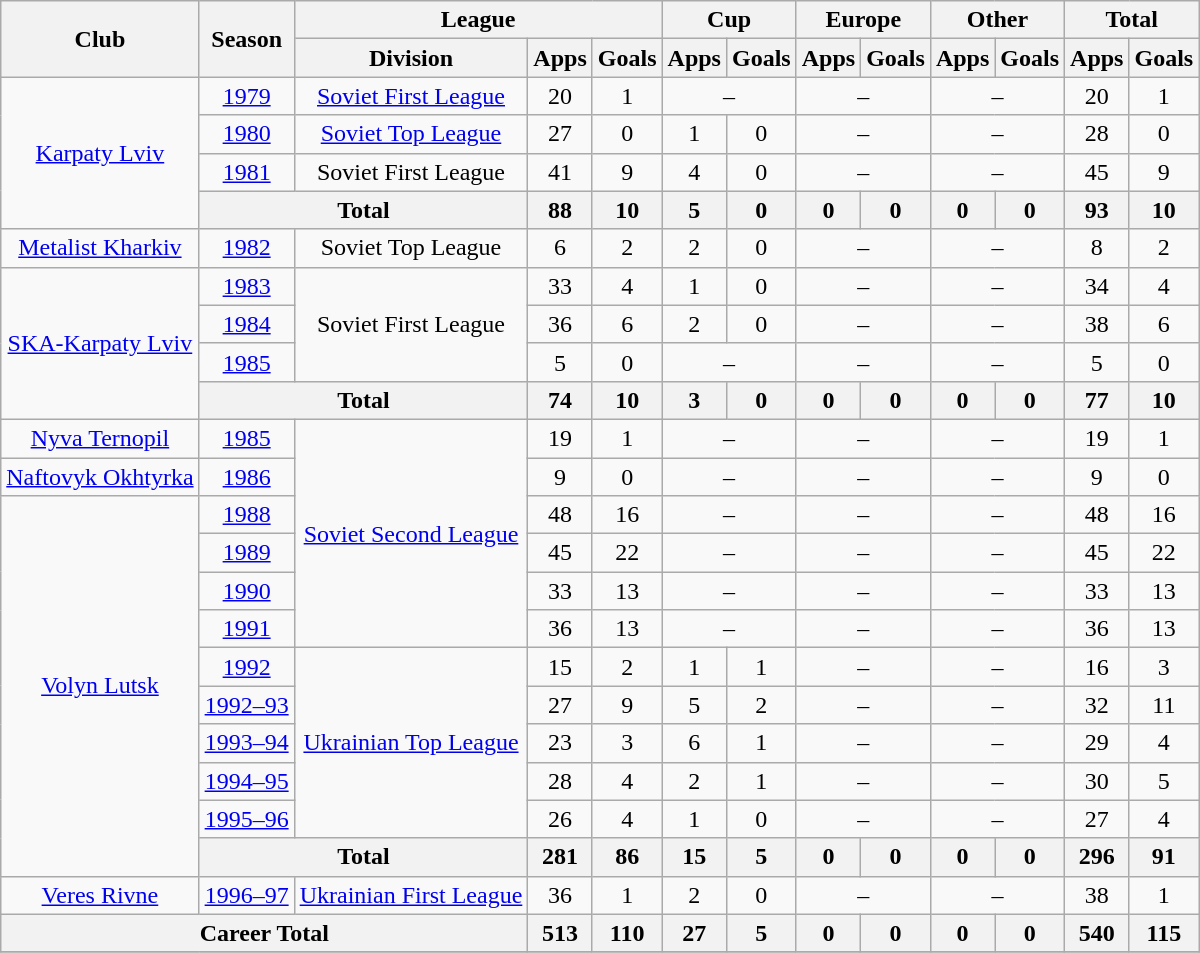<table class="wikitable" style="text-align:center">
<tr>
<th rowspan="2">Club</th>
<th rowspan="2">Season</th>
<th colspan="3">League</th>
<th colspan="2">Cup</th>
<th colspan="2">Europe</th>
<th colspan="2">Other</th>
<th colspan="2">Total</th>
</tr>
<tr>
<th>Division</th>
<th>Apps</th>
<th>Goals</th>
<th>Apps</th>
<th>Goals</th>
<th>Apps</th>
<th>Goals</th>
<th>Apps</th>
<th>Goals</th>
<th>Apps</th>
<th>Goals</th>
</tr>
<tr>
<td rowspan="4"><a href='#'>Karpaty Lviv</a></td>
<td><a href='#'>1979</a></td>
<td><a href='#'>Soviet First League</a></td>
<td>20</td>
<td>1</td>
<td colspan="2">–</td>
<td colspan="2">–</td>
<td colspan="2">–</td>
<td>20</td>
<td>1</td>
</tr>
<tr>
<td><a href='#'>1980</a></td>
<td><a href='#'>Soviet Top League</a></td>
<td>27</td>
<td>0</td>
<td>1</td>
<td>0</td>
<td colspan="2">–</td>
<td colspan="2">–</td>
<td>28</td>
<td>0</td>
</tr>
<tr>
<td><a href='#'>1981</a></td>
<td>Soviet First League</td>
<td>41</td>
<td>9</td>
<td>4</td>
<td>0</td>
<td colspan="2">–</td>
<td colspan="2">–</td>
<td>45</td>
<td>9</td>
</tr>
<tr>
<th colspan="2">Total</th>
<th>88</th>
<th>10</th>
<th>5</th>
<th>0</th>
<th>0</th>
<th>0</th>
<th>0</th>
<th>0</th>
<th>93</th>
<th>10</th>
</tr>
<tr>
<td><a href='#'>Metalist Kharkiv</a></td>
<td><a href='#'>1982</a></td>
<td>Soviet Top League</td>
<td>6</td>
<td>2</td>
<td>2</td>
<td>0</td>
<td colspan="2">–</td>
<td colspan="2">–</td>
<td>8</td>
<td>2</td>
</tr>
<tr>
<td rowspan="4"><a href='#'>SKA-Karpaty Lviv</a></td>
<td><a href='#'>1983</a></td>
<td rowspan="3">Soviet First League</td>
<td>33</td>
<td>4</td>
<td>1</td>
<td>0</td>
<td colspan="2">–</td>
<td colspan="2">–</td>
<td>34</td>
<td>4</td>
</tr>
<tr>
<td><a href='#'>1984</a></td>
<td>36</td>
<td>6</td>
<td>2</td>
<td>0</td>
<td colspan="2">–</td>
<td colspan="2">–</td>
<td>38</td>
<td>6</td>
</tr>
<tr>
<td><a href='#'>1985</a></td>
<td>5</td>
<td>0</td>
<td colspan="2">–</td>
<td colspan="2">–</td>
<td colspan="2">–</td>
<td>5</td>
<td>0</td>
</tr>
<tr>
<th colspan="2">Total</th>
<th>74</th>
<th>10</th>
<th>3</th>
<th>0</th>
<th>0</th>
<th>0</th>
<th>0</th>
<th>0</th>
<th>77</th>
<th>10</th>
</tr>
<tr>
<td><a href='#'>Nyva Ternopil</a></td>
<td><a href='#'>1985</a></td>
<td rowspan=6><a href='#'>Soviet Second League</a></td>
<td>19</td>
<td>1</td>
<td colspan="2">–</td>
<td colspan="2">–</td>
<td colspan="2">–</td>
<td>19</td>
<td>1</td>
</tr>
<tr>
<td><a href='#'>Naftovyk Okhtyrka</a></td>
<td><a href='#'>1986</a></td>
<td>9</td>
<td>0</td>
<td colspan="2">–</td>
<td colspan="2">–</td>
<td colspan="2">–</td>
<td>9</td>
<td>0</td>
</tr>
<tr>
<td rowspan=10><a href='#'>Volyn Lutsk</a></td>
<td><a href='#'>1988</a></td>
<td>48</td>
<td>16</td>
<td colspan="2">–</td>
<td colspan="2">–</td>
<td colspan="2">–</td>
<td>48</td>
<td>16</td>
</tr>
<tr>
<td><a href='#'>1989</a></td>
<td>45</td>
<td>22</td>
<td colspan="2">–</td>
<td colspan="2">–</td>
<td colspan="2">–</td>
<td>45</td>
<td>22</td>
</tr>
<tr>
<td><a href='#'>1990</a></td>
<td>33</td>
<td>13</td>
<td colspan="2">–</td>
<td colspan="2">–</td>
<td colspan="2">–</td>
<td>33</td>
<td>13</td>
</tr>
<tr>
<td><a href='#'>1991</a></td>
<td>36</td>
<td>13</td>
<td colspan="2">–</td>
<td colspan="2">–</td>
<td colspan="2">–</td>
<td>36</td>
<td>13</td>
</tr>
<tr>
<td><a href='#'>1992</a></td>
<td rowspan=5><a href='#'>Ukrainian Top League</a></td>
<td>15</td>
<td>2</td>
<td>1</td>
<td>1</td>
<td colspan="2">–</td>
<td colspan="2">–</td>
<td>16</td>
<td>3</td>
</tr>
<tr>
<td><a href='#'>1992–93</a></td>
<td>27</td>
<td>9</td>
<td>5</td>
<td>2</td>
<td colspan="2">–</td>
<td colspan="2">–</td>
<td>32</td>
<td>11</td>
</tr>
<tr>
<td><a href='#'>1993–94</a></td>
<td>23</td>
<td>3</td>
<td>6</td>
<td>1</td>
<td colspan="2">–</td>
<td colspan="2">–</td>
<td>29</td>
<td>4</td>
</tr>
<tr>
<td><a href='#'>1994–95</a></td>
<td>28</td>
<td>4</td>
<td>2</td>
<td>1</td>
<td colspan="2">–</td>
<td colspan="2">–</td>
<td>30</td>
<td>5</td>
</tr>
<tr>
<td><a href='#'>1995–96</a></td>
<td>26</td>
<td>4</td>
<td>1</td>
<td>0</td>
<td colspan="2">–</td>
<td colspan="2">–</td>
<td>27</td>
<td>4</td>
</tr>
<tr>
<th colspan="2">Total</th>
<th>281</th>
<th>86</th>
<th>15</th>
<th>5</th>
<th>0</th>
<th>0</th>
<th>0</th>
<th>0</th>
<th>296</th>
<th>91</th>
</tr>
<tr>
<td><a href='#'>Veres Rivne</a></td>
<td><a href='#'>1996–97</a></td>
<td><a href='#'>Ukrainian First League</a></td>
<td>36</td>
<td>1</td>
<td>2</td>
<td>0</td>
<td colspan="2">–</td>
<td colspan="2">–</td>
<td>38</td>
<td>1</td>
</tr>
<tr>
<th colspan="3">Career Total</th>
<th>513</th>
<th>110</th>
<th>27</th>
<th>5</th>
<th>0</th>
<th>0</th>
<th>0</th>
<th>0</th>
<th>540</th>
<th>115</th>
</tr>
<tr>
</tr>
</table>
